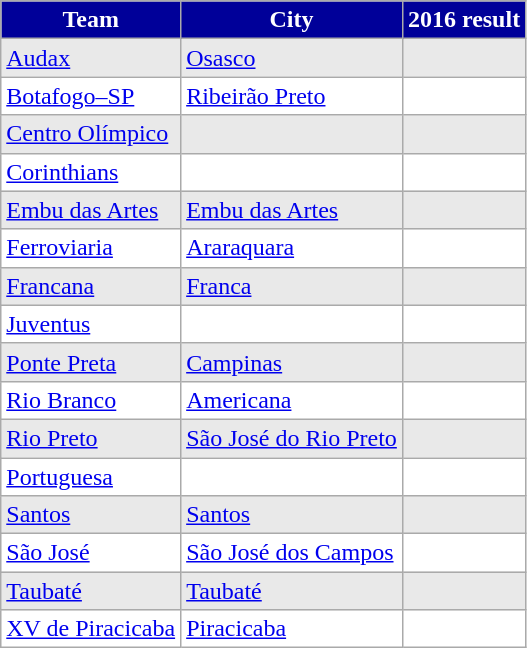<table border="0,75" cellpadding="2" style="border-collapse: collapse;" class="wikitable sortable">
<tr>
<th style="background: #009; color: #fff;">Team</th>
<th style="background: #009; color: #fff;">City</th>
<th style="background: #009; color: #fff;">2016 result </th>
</tr>
<tr style="background:#e9e9e9; color:black">
<td><a href='#'>Audax</a></td>
<td><a href='#'>Osasco</a></td>
<td></td>
</tr>
<tr style="background:white; color:black">
<td><a href='#'>Botafogo–SP</a></td>
<td><a href='#'>Ribeirão Preto</a></td>
<td></td>
</tr>
<tr style="background:#e9e9e9; color:black">
<td><a href='#'>Centro Olímpico</a></td>
<td></td>
<td></td>
</tr>
<tr style="background:white; color:black">
<td><a href='#'>Corinthians</a></td>
<td></td>
<td></td>
</tr>
<tr style="background:#e9e9e9; color:black">
<td><a href='#'>Embu das Artes</a></td>
<td><a href='#'>Embu das Artes</a></td>
<td></td>
</tr>
<tr style="background:white; color:black">
<td><a href='#'>Ferroviaria</a></td>
<td><a href='#'>Araraquara</a></td>
<td></td>
</tr>
<tr style="background:#e9e9e9; color:black">
<td><a href='#'>Francana</a></td>
<td><a href='#'>Franca</a></td>
<td></td>
</tr>
<tr style="background:white; color:black">
<td><a href='#'>Juventus</a></td>
<td></td>
<td></td>
</tr>
<tr style="background:#e9e9e9; color:black">
<td><a href='#'>Ponte Preta</a></td>
<td><a href='#'>Campinas</a></td>
<td></td>
</tr>
<tr style="background:white; color:black">
<td><a href='#'>Rio Branco</a></td>
<td><a href='#'>Americana</a></td>
<td></td>
</tr>
<tr style="background:#e9e9e9; color:black">
<td><a href='#'>Rio Preto</a></td>
<td><a href='#'>São José do Rio Preto</a></td>
<td></td>
</tr>
<tr style="background:white; color:black">
<td><a href='#'>Portuguesa</a></td>
<td></td>
<td></td>
</tr>
<tr style="background:#e9e9e9; color:black">
<td><a href='#'>Santos</a></td>
<td><a href='#'>Santos</a></td>
<td></td>
</tr>
<tr style="background:white; color:black">
<td><a href='#'>São José</a></td>
<td><a href='#'>São José dos Campos</a></td>
<td></td>
</tr>
<tr style="background:#e9e9e9;; color:black">
<td><a href='#'>Taubaté</a></td>
<td><a href='#'>Taubaté</a></td>
<td></td>
</tr>
<tr style="background:white; color:black">
<td><a href='#'>XV de Piracicaba</a></td>
<td><a href='#'>Piracicaba</a></td>
<td></td>
</tr>
</table>
